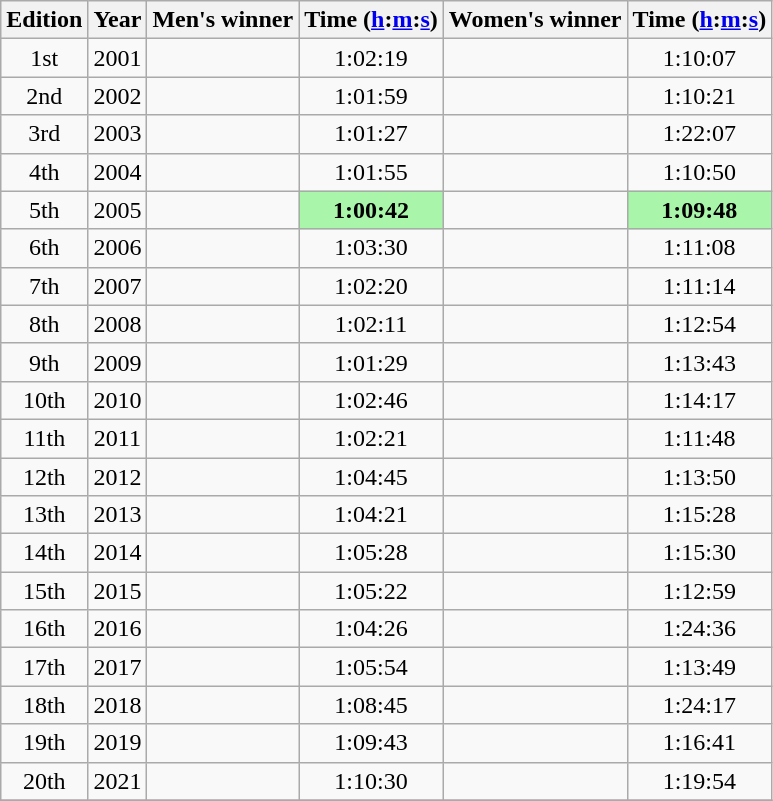<table class="wikitable sortable" style="text-align:center">
<tr>
<th class=unsortable>Edition</th>
<th>Year</th>
<th class=unsortable>Men's winner</th>
<th>Time (<a href='#'>h</a>:<a href='#'>m</a>:<a href='#'>s</a>)</th>
<th class=unsortable>Women's winner</th>
<th>Time (<a href='#'>h</a>:<a href='#'>m</a>:<a href='#'>s</a>)</th>
</tr>
<tr>
<td>1st</td>
<td>2001</td>
<td align=left></td>
<td>1:02:19</td>
<td align=left></td>
<td>1:10:07</td>
</tr>
<tr>
<td>2nd</td>
<td>2002</td>
<td align=left></td>
<td>1:01:59</td>
<td align=left></td>
<td>1:10:21</td>
</tr>
<tr>
<td>3rd</td>
<td>2003</td>
<td align=left></td>
<td>1:01:27</td>
<td align=left></td>
<td>1:22:07</td>
</tr>
<tr>
<td>4th</td>
<td>2004</td>
<td align=left></td>
<td>1:01:55</td>
<td align=left></td>
<td>1:10:50</td>
</tr>
<tr>
<td>5th</td>
<td>2005</td>
<td align=left></td>
<td bgcolor=#A9F5A9><strong>1:00:42</strong></td>
<td align=left></td>
<td bgcolor=#A9F5A9><strong>1:09:48</strong></td>
</tr>
<tr>
<td>6th</td>
<td>2006</td>
<td align=left></td>
<td>1:03:30</td>
<td align=left></td>
<td>1:11:08</td>
</tr>
<tr>
<td>7th</td>
<td>2007</td>
<td align=left></td>
<td>1:02:20</td>
<td align=left></td>
<td>1:11:14</td>
</tr>
<tr>
<td>8th</td>
<td>2008</td>
<td align=left></td>
<td>1:02:11</td>
<td align=left></td>
<td>1:12:54</td>
</tr>
<tr>
<td>9th</td>
<td>2009</td>
<td align=left></td>
<td>1:01:29</td>
<td align=left></td>
<td>1:13:43</td>
</tr>
<tr>
<td>10th</td>
<td>2010</td>
<td align=left></td>
<td>1:02:46</td>
<td align=left></td>
<td>1:14:17</td>
</tr>
<tr>
<td>11th</td>
<td>2011</td>
<td align=left></td>
<td>1:02:21</td>
<td align=left></td>
<td>1:11:48</td>
</tr>
<tr>
<td>12th</td>
<td>2012</td>
<td align=left></td>
<td>1:04:45</td>
<td align=left></td>
<td>1:13:50</td>
</tr>
<tr>
<td>13th</td>
<td>2013</td>
<td align=left></td>
<td>1:04:21</td>
<td align=left></td>
<td>1:15:28</td>
</tr>
<tr>
<td>14th</td>
<td>2014</td>
<td align=left></td>
<td>1:05:28</td>
<td align=left></td>
<td>1:15:30</td>
</tr>
<tr>
<td>15th</td>
<td>2015</td>
<td align=left></td>
<td>1:05:22</td>
<td align=left></td>
<td>1:12:59</td>
</tr>
<tr>
<td>16th</td>
<td>2016</td>
<td align=left></td>
<td>1:04:26</td>
<td align=left></td>
<td>1:24:36</td>
</tr>
<tr>
<td>17th</td>
<td>2017</td>
<td align=left></td>
<td>1:05:54</td>
<td align=left></td>
<td>1:13:49</td>
</tr>
<tr>
<td>18th</td>
<td>2018</td>
<td align=left></td>
<td>1:08:45</td>
<td align=left></td>
<td>1:24:17</td>
</tr>
<tr>
<td>19th</td>
<td>2019</td>
<td align=left></td>
<td>1:09:43</td>
<td align=left></td>
<td>1:16:41</td>
</tr>
<tr>
<td>20th</td>
<td>2021</td>
<td align=left></td>
<td>1:10:30</td>
<td align=left></td>
<td>1:19:54</td>
</tr>
<tr>
</tr>
</table>
